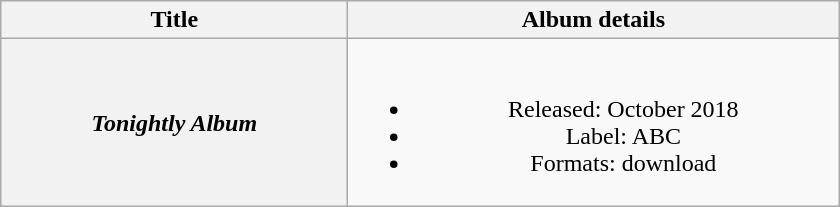<table class="wikitable plainrowheaders" style="text-align:center;">
<tr>
<th scope="col" rowspan="1" style="width:14em;">Title</th>
<th scope="col" rowspan="1" style="width:20em;">Album details</th>
</tr>
<tr>
<th scope="row"><em>Tonightly Album</em></th>
<td><br><ul><li>Released: October 2018</li><li>Label: ABC</li><li>Formats: download</li></ul></td>
</tr>
</table>
